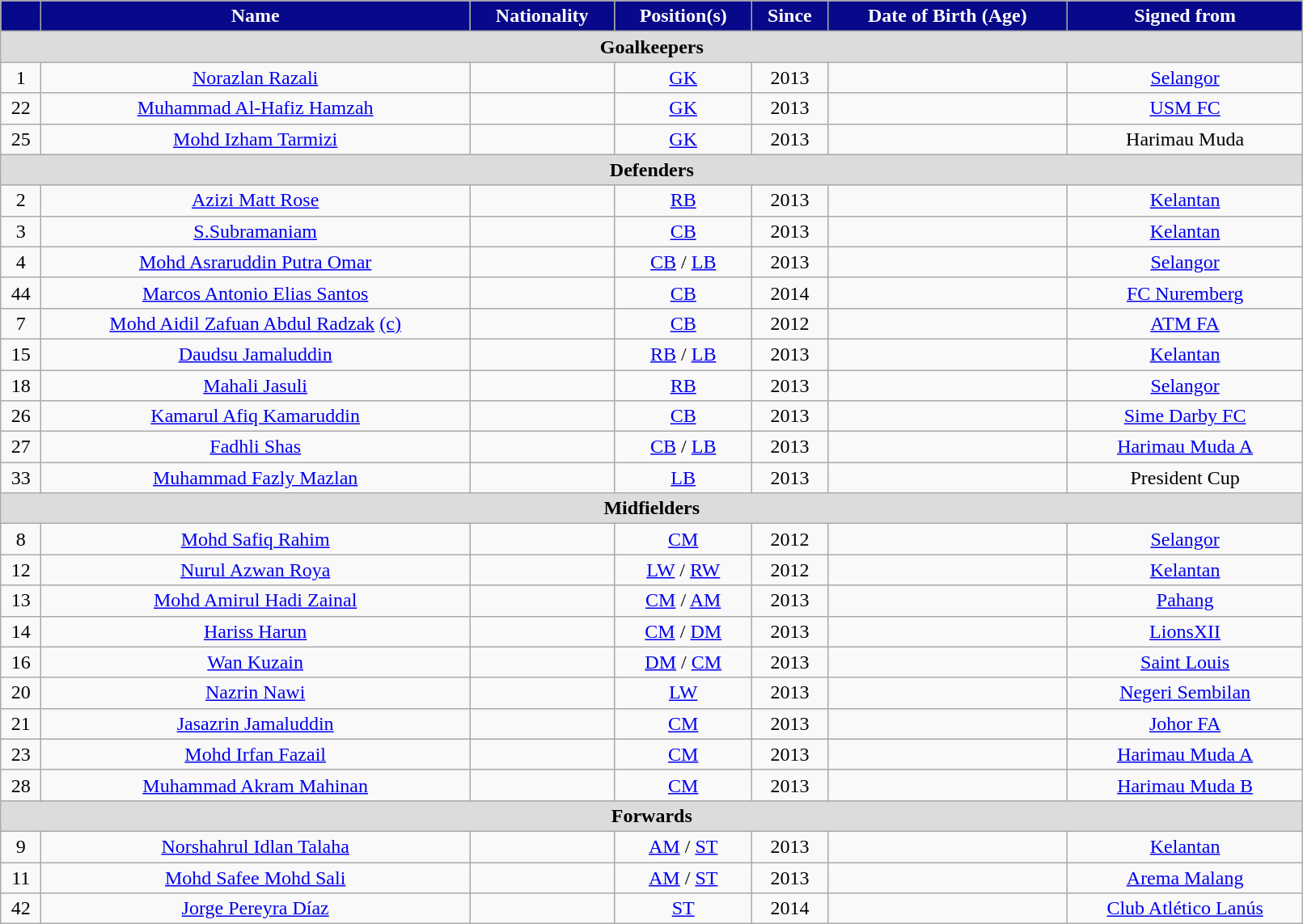<table class="wikitable" style="text-align:center; font-size:100%; width:85%;">
<tr>
<th style="background:#08088A; color:white; text-align:center;"></th>
<th style="background:#08088A; color:white; text-align:center;">Name</th>
<th style="background:#08088A; color:white; text-align:center;">Nationality</th>
<th style="background:#08088A; color:white; text-align:center;">Position(s)</th>
<th style="background:#08088A; color:white; text-align:center;">Since</th>
<th style="background:#08088A; color:white; text-align:center;">Date of Birth (Age)</th>
<th style="background:#08088A; color:white; text-align:center;">Signed from</th>
</tr>
<tr>
<th colspan=9 style="background:#dcdcdc; text-align:center;">Goalkeepers</th>
</tr>
<tr>
<td>1</td>
<td><a href='#'>Norazlan Razali</a></td>
<td> </td>
<td><a href='#'>GK</a></td>
<td>2013</td>
<td></td>
<td> <a href='#'>Selangor</a></td>
</tr>
<tr>
<td>22</td>
<td><a href='#'>Muhammad Al-Hafiz Hamzah</a></td>
<td> </td>
<td><a href='#'>GK</a></td>
<td>2013</td>
<td></td>
<td> <a href='#'>USM FC</a></td>
</tr>
<tr>
<td>25</td>
<td><a href='#'>Mohd Izham Tarmizi</a></td>
<td> </td>
<td><a href='#'>GK</a></td>
<td>2013</td>
<td></td>
<td> Harimau Muda</td>
</tr>
<tr>
<th colspan=9 style="background:#dcdcdc; text-align:center;">Defenders</th>
</tr>
<tr>
<td>2</td>
<td><a href='#'>Azizi Matt Rose</a></td>
<td></td>
<td><a href='#'>RB</a></td>
<td>2013</td>
<td></td>
<td> <a href='#'>Kelantan</a></td>
</tr>
<tr>
<td>3</td>
<td><a href='#'>S.Subramaniam</a></td>
<td></td>
<td><a href='#'>CB</a></td>
<td>2013</td>
<td></td>
<td> <a href='#'>Kelantan</a></td>
</tr>
<tr>
<td>4</td>
<td><a href='#'>Mohd Asraruddin Putra Omar</a></td>
<td></td>
<td><a href='#'>CB</a> / <a href='#'>LB</a></td>
<td>2013</td>
<td></td>
<td> <a href='#'>Selangor</a></td>
</tr>
<tr>
<td>44</td>
<td><a href='#'>Marcos Antonio Elias Santos</a></td>
<td></td>
<td><a href='#'>CB</a></td>
<td>2014</td>
<td></td>
<td> <a href='#'>FC Nuremberg</a></td>
</tr>
<tr>
<td>7</td>
<td><a href='#'>Mohd Aidil Zafuan Abdul Radzak</a> <a href='#'>(c)</a></td>
<td></td>
<td><a href='#'>CB</a></td>
<td>2012</td>
<td></td>
<td> <a href='#'>ATM FA</a></td>
</tr>
<tr>
<td>15</td>
<td><a href='#'>Daudsu Jamaluddin</a></td>
<td></td>
<td><a href='#'>RB</a> / <a href='#'>LB</a></td>
<td>2013</td>
<td></td>
<td> <a href='#'>Kelantan</a></td>
</tr>
<tr>
<td>18</td>
<td><a href='#'>Mahali Jasuli</a></td>
<td></td>
<td><a href='#'>RB</a></td>
<td>2013</td>
<td></td>
<td> <a href='#'>Selangor</a></td>
</tr>
<tr>
<td>26</td>
<td><a href='#'>Kamarul Afiq Kamaruddin</a></td>
<td></td>
<td><a href='#'>CB</a></td>
<td>2013</td>
<td></td>
<td> <a href='#'>Sime Darby FC</a></td>
</tr>
<tr>
<td>27</td>
<td><a href='#'>Fadhli Shas</a></td>
<td></td>
<td><a href='#'>CB</a> / <a href='#'>LB</a></td>
<td>2013</td>
<td></td>
<td> <a href='#'>Harimau Muda A</a></td>
</tr>
<tr>
<td>33</td>
<td><a href='#'>Muhammad Fazly Mazlan</a></td>
<td></td>
<td><a href='#'>LB</a></td>
<td>2013</td>
<td></td>
<td> President Cup</td>
</tr>
<tr>
<th colspan=9 style="background:#dcdcdc; text-align:center;">Midfielders</th>
</tr>
<tr>
<td>8</td>
<td><a href='#'>Mohd Safiq Rahim</a></td>
<td></td>
<td><a href='#'>CM</a></td>
<td>2012</td>
<td></td>
<td> <a href='#'>Selangor</a></td>
</tr>
<tr>
<td>12</td>
<td><a href='#'>Nurul Azwan Roya</a></td>
<td></td>
<td><a href='#'>LW</a> / <a href='#'>RW</a></td>
<td>2012</td>
<td></td>
<td> <a href='#'>Kelantan</a></td>
</tr>
<tr>
<td>13</td>
<td><a href='#'>Mohd Amirul Hadi Zainal</a></td>
<td></td>
<td><a href='#'>CM</a> / <a href='#'>AM</a></td>
<td>2013</td>
<td></td>
<td> <a href='#'>Pahang</a></td>
</tr>
<tr>
<td>14</td>
<td><a href='#'>Hariss Harun</a></td>
<td></td>
<td><a href='#'>CM</a> / <a href='#'>DM</a></td>
<td>2013</td>
<td></td>
<td> <a href='#'>LionsXII</a></td>
</tr>
<tr>
<td>16</td>
<td><a href='#'>Wan Kuzain</a></td>
<td> </td>
<td><a href='#'>DM</a> / <a href='#'>CM</a></td>
<td>2013</td>
<td></td>
<td> <a href='#'>Saint Louis</a></td>
</tr>
<tr>
<td>20</td>
<td><a href='#'>Nazrin Nawi</a></td>
<td></td>
<td><a href='#'>LW</a></td>
<td>2013</td>
<td></td>
<td> <a href='#'>Negeri Sembilan</a></td>
</tr>
<tr>
<td>21</td>
<td><a href='#'>Jasazrin Jamaluddin</a></td>
<td></td>
<td><a href='#'>CM</a></td>
<td>2013</td>
<td></td>
<td> <a href='#'>Johor FA</a></td>
</tr>
<tr>
<td>23</td>
<td><a href='#'>Mohd Irfan Fazail</a></td>
<td></td>
<td><a href='#'>CM</a></td>
<td>2013</td>
<td></td>
<td> <a href='#'>Harimau Muda A</a></td>
</tr>
<tr>
<td>28</td>
<td><a href='#'>Muhammad Akram Mahinan</a></td>
<td></td>
<td><a href='#'>CM</a></td>
<td>2013</td>
<td></td>
<td> <a href='#'>Harimau Muda B</a></td>
</tr>
<tr>
<th colspan=9 style="background:#dcdcdc; text-align:center;">Forwards</th>
</tr>
<tr>
<td>9</td>
<td><a href='#'>Norshahrul Idlan Talaha</a></td>
<td> </td>
<td><a href='#'>AM</a> / <a href='#'>ST</a></td>
<td>2013</td>
<td></td>
<td> <a href='#'>Kelantan</a></td>
</tr>
<tr>
<td>11</td>
<td><a href='#'>Mohd Safee Mohd Sali</a></td>
<td></td>
<td><a href='#'>AM</a> / <a href='#'>ST</a></td>
<td>2013</td>
<td></td>
<td> <a href='#'>Arema Malang</a></td>
</tr>
<tr>
<td>42</td>
<td><a href='#'>Jorge Pereyra Díaz</a></td>
<td></td>
<td><a href='#'>ST</a></td>
<td>2014</td>
<td></td>
<td> <a href='#'>Club Atlético Lanús</a></td>
</tr>
</table>
